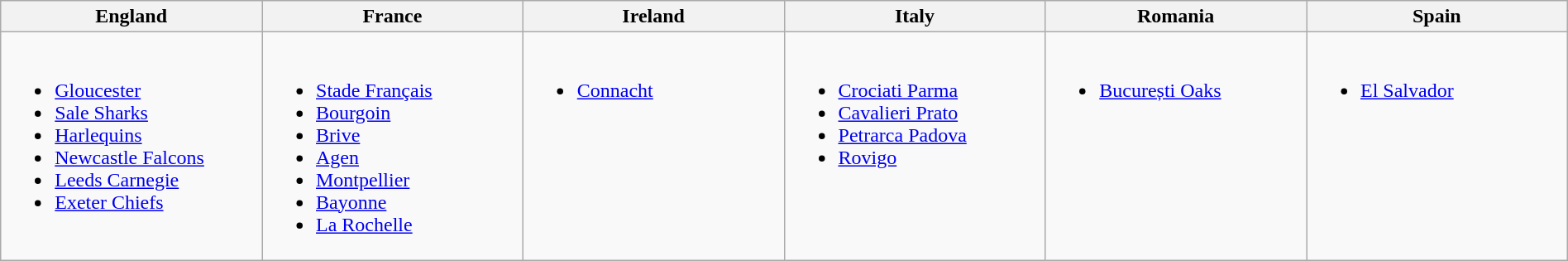<table class="wikitable" width=100%>
<tr>
<th width=16%>England</th>
<th width=16%>France</th>
<th width=16%>Ireland</th>
<th width=16%>Italy</th>
<th width=16%>Romania</th>
<th width=16%>Spain</th>
</tr>
<tr valign=top>
<td><br><ul><li><a href='#'>Gloucester</a></li><li><a href='#'>Sale Sharks</a></li><li><a href='#'>Harlequins</a></li><li><a href='#'>Newcastle Falcons</a></li><li><a href='#'>Leeds Carnegie</a></li><li><a href='#'>Exeter Chiefs</a></li></ul></td>
<td><br><ul><li><a href='#'>Stade Français</a></li><li><a href='#'>Bourgoin</a></li><li><a href='#'>Brive</a></li><li><a href='#'>Agen</a></li><li><a href='#'>Montpellier</a></li><li><a href='#'>Bayonne</a></li><li><a href='#'>La Rochelle</a></li></ul></td>
<td><br><ul><li><a href='#'>Connacht</a></li></ul></td>
<td><br><ul><li><a href='#'>Crociati Parma</a></li><li><a href='#'>Cavalieri Prato</a></li><li><a href='#'>Petrarca Padova</a></li><li><a href='#'>Rovigo</a></li></ul></td>
<td><br><ul><li><a href='#'>București Oaks</a></li></ul></td>
<td><br><ul><li><a href='#'>El Salvador</a></li></ul></td>
</tr>
</table>
